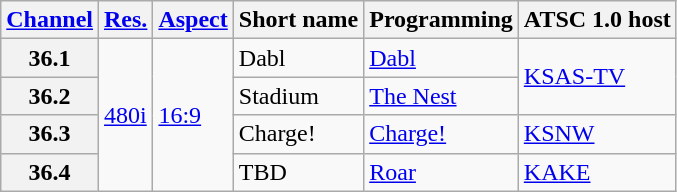<table class="wikitable">
<tr>
<th><a href='#'>Channel</a></th>
<th><a href='#'>Res.</a></th>
<th><a href='#'>Aspect</a></th>
<th>Short name</th>
<th>Programming</th>
<th>ATSC 1.0 host</th>
</tr>
<tr>
<th scope = "row">36.1</th>
<td rowspan="4"><a href='#'>480i</a></td>
<td rowspan="4"><a href='#'>16:9</a></td>
<td>Dabl</td>
<td><a href='#'>Dabl</a></td>
<td rowspan=2><a href='#'>KSAS-TV</a></td>
</tr>
<tr>
<th scope = "row">36.2</th>
<td>Stadium</td>
<td><a href='#'>The Nest</a></td>
</tr>
<tr>
<th scope = "row">36.3</th>
<td>Charge!</td>
<td><a href='#'>Charge!</a></td>
<td><a href='#'>KSNW</a></td>
</tr>
<tr>
<th scope = "row">36.4</th>
<td>TBD</td>
<td><a href='#'>Roar</a></td>
<td><a href='#'>KAKE</a></td>
</tr>
</table>
